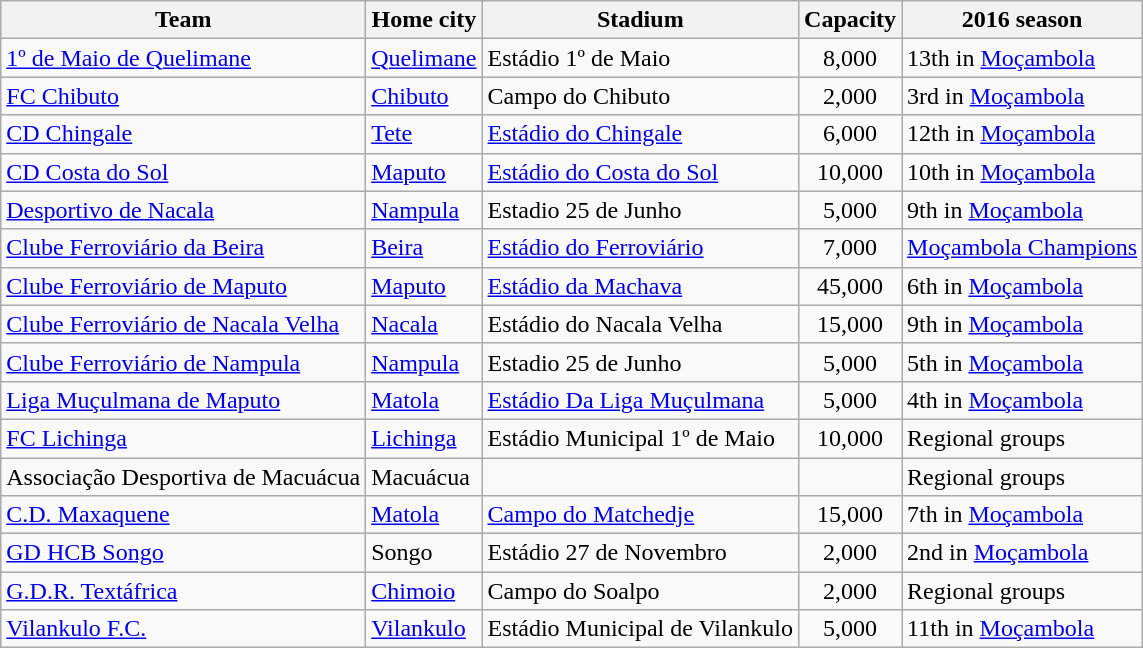<table class="wikitable sortable">
<tr>
<th>Team</th>
<th>Home city</th>
<th>Stadium</th>
<th>Capacity</th>
<th>2016 season</th>
</tr>
<tr>
<td><a href='#'>1º de Maio de Quelimane</a></td>
<td><a href='#'>Quelimane</a></td>
<td>Estádio 1º de Maio</td>
<td align="center">8,000</td>
<td>13th in <a href='#'>Moçambola</a></td>
</tr>
<tr>
<td><a href='#'>FC Chibuto</a></td>
<td><a href='#'>Chibuto</a></td>
<td>Campo do Chibuto</td>
<td align="center">2,000</td>
<td>3rd in <a href='#'>Moçambola</a></td>
</tr>
<tr>
<td><a href='#'>CD Chingale</a></td>
<td><a href='#'>Tete</a></td>
<td><a href='#'>Estádio do Chingale</a></td>
<td align="center">6,000</td>
<td>12th in <a href='#'>Moçambola</a></td>
</tr>
<tr>
<td><a href='#'>CD Costa do Sol</a></td>
<td><a href='#'>Maputo</a></td>
<td><a href='#'>Estádio do Costa do Sol</a></td>
<td align="center">10,000</td>
<td>10th in <a href='#'>Moçambola</a></td>
</tr>
<tr>
<td><a href='#'>Desportivo de Nacala</a></td>
<td><a href='#'>Nampula</a></td>
<td>Estadio 25 de Junho</td>
<td align="center">5,000</td>
<td>9th in <a href='#'>Moçambola</a></td>
</tr>
<tr>
<td><a href='#'>Clube Ferroviário da Beira</a></td>
<td><a href='#'>Beira</a></td>
<td><a href='#'>Estádio do Ferroviário</a></td>
<td align="center">7,000</td>
<td><a href='#'>Moçambola Champions</a></td>
</tr>
<tr>
<td><a href='#'>Clube Ferroviário de Maputo</a></td>
<td><a href='#'>Maputo</a></td>
<td><a href='#'>Estádio da Machava</a></td>
<td align="center">45,000</td>
<td>6th in <a href='#'>Moçambola</a></td>
</tr>
<tr>
<td><a href='#'>Clube Ferroviário de Nacala Velha</a></td>
<td><a href='#'>Nacala</a></td>
<td>Estádio do Nacala Velha</td>
<td align="center">15,000</td>
<td>9th in <a href='#'>Moçambola</a></td>
</tr>
<tr>
<td><a href='#'>Clube Ferroviário de Nampula</a></td>
<td><a href='#'>Nampula</a></td>
<td>Estadio 25 de Junho</td>
<td align="center">5,000</td>
<td>5th in <a href='#'>Moçambola</a></td>
</tr>
<tr>
<td><a href='#'>Liga Muçulmana de Maputo</a></td>
<td><a href='#'>Matola</a></td>
<td><a href='#'>Estádio Da Liga Muçulmana</a></td>
<td align="center">5,000</td>
<td>4th in <a href='#'>Moçambola</a></td>
</tr>
<tr>
<td><a href='#'>FC Lichinga</a></td>
<td><a href='#'>Lichinga</a></td>
<td>Estádio Municipal 1º de Maio</td>
<td align="center">10,000</td>
<td>Regional groups</td>
</tr>
<tr>
<td>Associação Desportiva de Macuácua</td>
<td>Macuácua</td>
<td></td>
<td></td>
<td>Regional groups</td>
</tr>
<tr>
<td><a href='#'>C.D. Maxaquene</a></td>
<td><a href='#'>Matola</a></td>
<td><a href='#'>Campo do Matchedje</a></td>
<td align="center">15,000</td>
<td>7th in <a href='#'>Moçambola</a></td>
</tr>
<tr>
<td><a href='#'>GD HCB Songo</a></td>
<td>Songo</td>
<td>Estádio 27 de Novembro</td>
<td align="center">2,000</td>
<td>2nd in <a href='#'>Moçambola</a></td>
</tr>
<tr>
<td><a href='#'>G.D.R. Textáfrica</a></td>
<td><a href='#'>Chimoio</a></td>
<td>Campo do Soalpo</td>
<td align="center">2,000</td>
<td>Regional groups</td>
</tr>
<tr>
<td><a href='#'>Vilankulo F.C.</a></td>
<td><a href='#'>Vilankulo</a></td>
<td>Estádio Municipal de Vilankulo</td>
<td align="center">5,000</td>
<td>11th in <a href='#'>Moçambola</a></td>
</tr>
</table>
